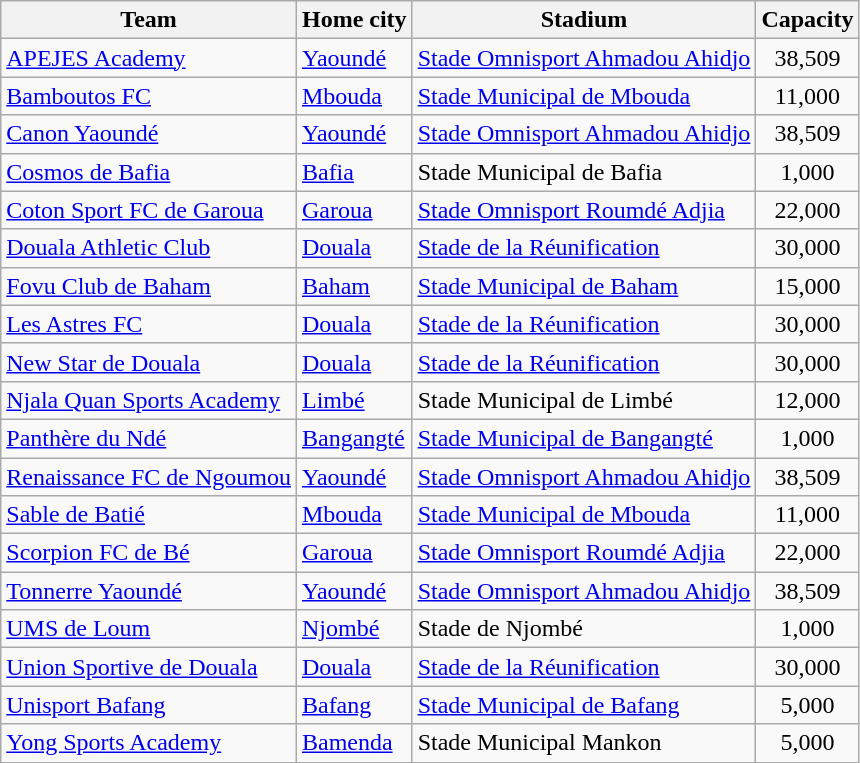<table class="wikitable sortable">
<tr>
<th>Team</th>
<th>Home city</th>
<th>Stadium</th>
<th>Capacity</th>
</tr>
<tr>
<td><a href='#'>APEJES Academy</a></td>
<td><a href='#'>Yaoundé</a></td>
<td><a href='#'>Stade Omnisport Ahmadou Ahidjo</a></td>
<td align="center">38,509</td>
</tr>
<tr>
<td><a href='#'>Bamboutos FC</a></td>
<td><a href='#'>Mbouda</a></td>
<td><a href='#'>Stade Municipal de Mbouda</a></td>
<td align="center">11,000</td>
</tr>
<tr>
<td><a href='#'>Canon Yaoundé</a></td>
<td><a href='#'>Yaoundé</a></td>
<td><a href='#'>Stade Omnisport Ahmadou Ahidjo</a></td>
<td align="center">38,509</td>
</tr>
<tr>
<td><a href='#'>Cosmos de Bafia</a></td>
<td><a href='#'>Bafia</a></td>
<td>Stade Municipal de Bafia</td>
<td align="center">1,000</td>
</tr>
<tr>
<td><a href='#'>Coton Sport FC de Garoua</a></td>
<td><a href='#'>Garoua</a></td>
<td><a href='#'>Stade Omnisport Roumdé Adjia</a></td>
<td align="center">22,000</td>
</tr>
<tr>
<td><a href='#'>Douala Athletic Club</a></td>
<td><a href='#'>Douala</a></td>
<td><a href='#'>Stade de la Réunification</a></td>
<td align="center">30,000</td>
</tr>
<tr>
<td><a href='#'>Fovu Club de Baham</a></td>
<td><a href='#'>Baham</a></td>
<td><a href='#'>Stade Municipal de Baham</a></td>
<td align="center">15,000</td>
</tr>
<tr>
<td><a href='#'>Les Astres FC</a></td>
<td><a href='#'>Douala</a></td>
<td><a href='#'>Stade de la Réunification</a></td>
<td align="center">30,000</td>
</tr>
<tr>
<td><a href='#'>New Star de Douala</a></td>
<td><a href='#'>Douala</a></td>
<td><a href='#'>Stade de la Réunification</a></td>
<td align="center">30,000</td>
</tr>
<tr>
<td><a href='#'>Njala Quan Sports Academy</a></td>
<td><a href='#'>Limbé</a></td>
<td>Stade Municipal de Limbé</td>
<td align="center">12,000</td>
</tr>
<tr>
<td><a href='#'>Panthère du Ndé</a></td>
<td><a href='#'>Bangangté</a></td>
<td><a href='#'>Stade Municipal de Bangangté</a></td>
<td align="center">1,000</td>
</tr>
<tr>
<td><a href='#'>Renaissance FC de Ngoumou</a></td>
<td><a href='#'>Yaoundé</a></td>
<td><a href='#'>Stade Omnisport Ahmadou Ahidjo</a></td>
<td align="center">38,509</td>
</tr>
<tr>
<td><a href='#'>Sable de Batié</a></td>
<td><a href='#'>Mbouda</a></td>
<td><a href='#'>Stade Municipal de Mbouda</a></td>
<td align="center">11,000</td>
</tr>
<tr>
<td><a href='#'>Scorpion FC de Bé</a></td>
<td><a href='#'>Garoua</a></td>
<td><a href='#'>Stade Omnisport Roumdé Adjia</a></td>
<td align="center">22,000</td>
</tr>
<tr>
<td><a href='#'>Tonnerre Yaoundé</a></td>
<td><a href='#'>Yaoundé</a></td>
<td><a href='#'>Stade Omnisport Ahmadou Ahidjo</a></td>
<td align="center">38,509</td>
</tr>
<tr>
<td><a href='#'>UMS de Loum</a></td>
<td><a href='#'>Njombé</a></td>
<td>Stade de Njombé</td>
<td align="center">1,000</td>
</tr>
<tr>
<td><a href='#'>Union Sportive de Douala</a></td>
<td><a href='#'>Douala</a></td>
<td><a href='#'>Stade de la Réunification</a></td>
<td align="center">30,000</td>
</tr>
<tr>
<td><a href='#'>Unisport Bafang</a></td>
<td><a href='#'>Bafang</a></td>
<td><a href='#'>Stade Municipal de Bafang</a></td>
<td align="center">5,000</td>
</tr>
<tr>
<td><a href='#'>Yong Sports Academy</a></td>
<td><a href='#'>Bamenda</a></td>
<td>Stade Municipal Mankon</td>
<td align="center">5,000</td>
</tr>
</table>
